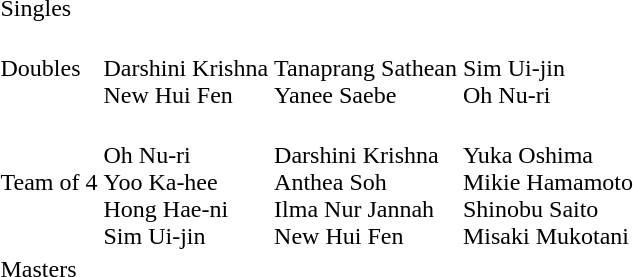<table>
<tr>
<td>Singles</td>
<td></td>
<td></td>
<td></td>
</tr>
<tr>
<td>Doubles</td>
<td><br>Darshini Krishna<br>New Hui Fen</td>
<td><br>Tanaprang Sathean<br>Yanee Saebe</td>
<td><br>Sim Ui-jin<br>Oh Nu-ri</td>
</tr>
<tr>
<td>Team of 4</td>
<td><br>Oh Nu-ri<br>Yoo Ka-hee<br>Hong Hae-ni<br>Sim Ui-jin</td>
<td><br>Darshini Krishna<br>Anthea Soh<br>Ilma Nur Jannah<br>New Hui Fen</td>
<td><br>Yuka Oshima<br>Mikie Hamamoto<br>Shinobu Saito<br>Misaki Mukotani</td>
</tr>
<tr>
<td>Masters</td>
<td></td>
<td></td>
<td></td>
</tr>
</table>
